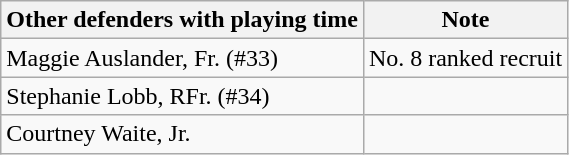<table class="wikitable">
<tr ;>
<th>Other defenders with playing time</th>
<th>Note</th>
</tr>
<tr>
<td>Maggie Auslander, Fr. (#33)</td>
<td>No. 8 ranked recruit</td>
</tr>
<tr>
<td>Stephanie Lobb, RFr. (#34)</td>
<td></td>
</tr>
<tr>
<td>Courtney Waite, Jr.</td>
<td></td>
</tr>
</table>
